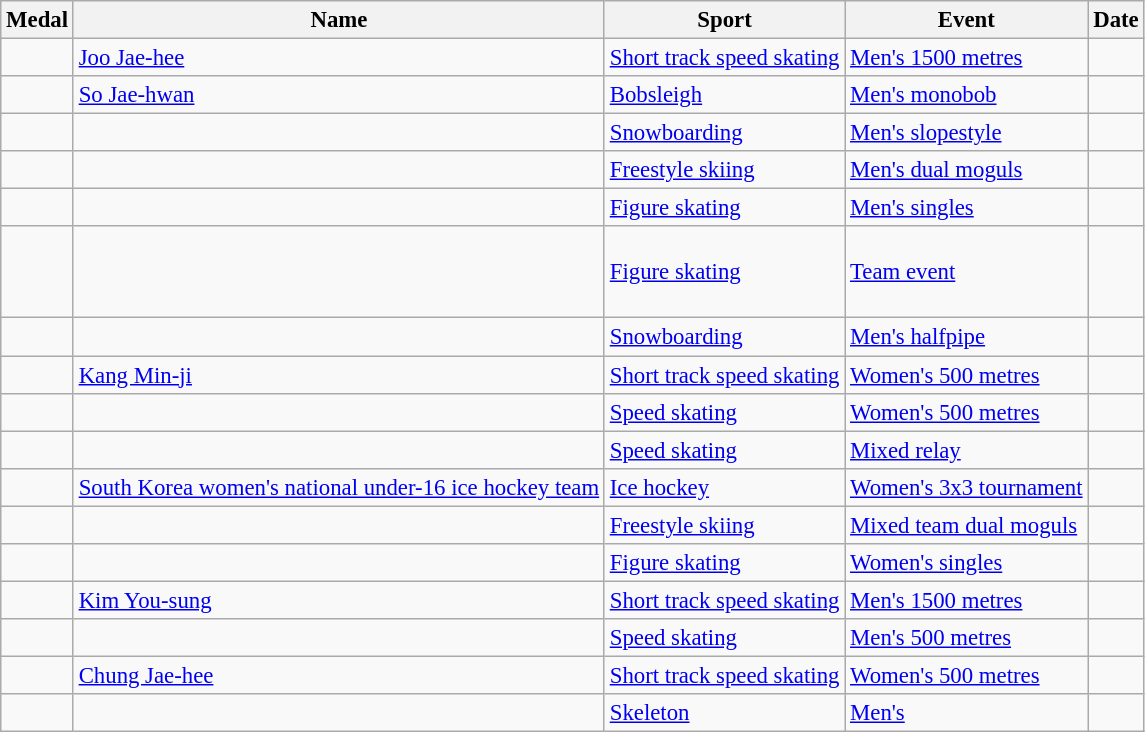<table class="wikitable sortable" style="font-size:95%;">
<tr>
<th>Medal</th>
<th>Name</th>
<th>Sport</th>
<th>Event</th>
<th>Date</th>
</tr>
<tr>
<td></td>
<td><a href='#'>Joo Jae-hee</a></td>
<td><a href='#'>Short track speed skating</a></td>
<td><a href='#'>Men's 1500 metres</a></td>
<td></td>
</tr>
<tr>
<td></td>
<td><a href='#'>So Jae-hwan</a></td>
<td><a href='#'>Bobsleigh</a></td>
<td><a href='#'>Men's monobob</a></td>
<td></td>
</tr>
<tr>
<td></td>
<td></td>
<td><a href='#'>Snowboarding</a></td>
<td><a href='#'>Men's slopestyle</a></td>
<td></td>
</tr>
<tr>
<td></td>
<td></td>
<td><a href='#'>Freestyle skiing</a></td>
<td><a href='#'>Men's dual moguls</a></td>
<td></td>
</tr>
<tr>
<td></td>
<td></td>
<td><a href='#'>Figure skating</a></td>
<td><a href='#'>Men's singles</a></td>
<td></td>
</tr>
<tr>
<td></td>
<td><br><br><br></td>
<td><a href='#'>Figure skating</a></td>
<td><a href='#'>Team event</a></td>
<td></td>
</tr>
<tr>
<td></td>
<td></td>
<td><a href='#'>Snowboarding</a></td>
<td><a href='#'>Men's halfpipe</a></td>
<td></td>
</tr>
<tr>
<td></td>
<td><a href='#'>Kang Min-ji</a></td>
<td><a href='#'>Short track speed skating</a></td>
<td><a href='#'>Women's 500 metres</a></td>
<td></td>
</tr>
<tr>
<td></td>
<td></td>
<td><a href='#'>Speed skating</a></td>
<td><a href='#'>Women's 500 metres</a></td>
<td></td>
</tr>
<tr>
<td></td>
<td><br></td>
<td><a href='#'>Speed skating</a></td>
<td><a href='#'>Mixed relay</a></td>
<td></td>
</tr>
<tr>
<td></td>
<td><a href='#'>South Korea women's national under-16 ice hockey team</a></td>
<td><a href='#'>Ice hockey</a></td>
<td><a href='#'>Women's 3x3 tournament</a></td>
<td></td>
</tr>
<tr>
<td></td>
<td><br></td>
<td><a href='#'>Freestyle skiing</a></td>
<td><a href='#'>Mixed team dual moguls</a></td>
<td></td>
</tr>
<tr>
<td></td>
<td></td>
<td><a href='#'>Figure skating</a></td>
<td><a href='#'>Women's singles</a></td>
<td></td>
</tr>
<tr>
<td></td>
<td><a href='#'>Kim You-sung</a></td>
<td><a href='#'>Short track speed skating</a></td>
<td><a href='#'>Men's 1500 metres</a></td>
<td></td>
</tr>
<tr>
<td></td>
<td></td>
<td><a href='#'>Speed skating</a></td>
<td><a href='#'>Men's 500 metres</a></td>
<td></td>
</tr>
<tr>
<td></td>
<td><a href='#'>Chung Jae-hee</a></td>
<td><a href='#'>Short track speed skating</a></td>
<td><a href='#'>Women's 500 metres</a></td>
<td></td>
</tr>
<tr>
<td></td>
<td></td>
<td><a href='#'>Skeleton</a></td>
<td><a href='#'>Men's</a></td>
<td></td>
</tr>
</table>
